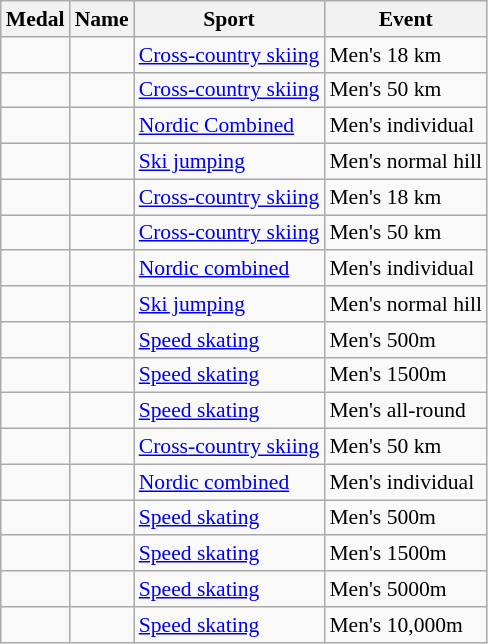<table class="wikitable sortable" style="font-size:90%">
<tr>
<th>Medal</th>
<th>Name</th>
<th>Sport</th>
<th>Event</th>
</tr>
<tr date>
<td></td>
<td></td>
<td><a href='#'>Cross-country skiing</a></td>
<td>Men's 18 km</td>
</tr>
<tr>
<td></td>
<td></td>
<td><a href='#'>Cross-country skiing</a></td>
<td>Men's 50 km</td>
</tr>
<tr>
<td></td>
<td></td>
<td><a href='#'>Nordic Combined</a></td>
<td>Men's individual</td>
</tr>
<tr>
<td></td>
<td></td>
<td><a href='#'>Ski jumping</a></td>
<td>Men's normal hill</td>
</tr>
<tr>
<td></td>
<td></td>
<td><a href='#'>Cross-country skiing</a></td>
<td>Men's 18 km</td>
</tr>
<tr>
<td></td>
<td></td>
<td><a href='#'>Cross-country skiing</a></td>
<td>Men's 50 km</td>
</tr>
<tr>
<td></td>
<td></td>
<td><a href='#'>Nordic combined</a></td>
<td>Men's individual</td>
</tr>
<tr>
<td></td>
<td></td>
<td><a href='#'>Ski jumping</a></td>
<td>Men's normal hill</td>
</tr>
<tr>
<td></td>
<td></td>
<td><a href='#'>Speed skating</a></td>
<td>Men's 500m</td>
</tr>
<tr>
<td></td>
<td></td>
<td><a href='#'>Speed skating</a></td>
<td>Men's 1500m</td>
</tr>
<tr>
<td></td>
<td></td>
<td><a href='#'>Speed skating</a></td>
<td>Men's all-round</td>
</tr>
<tr>
<td></td>
<td></td>
<td><a href='#'>Cross-country skiing</a></td>
<td>Men's 50 km</td>
</tr>
<tr>
<td></td>
<td></td>
<td><a href='#'>Nordic combined</a></td>
<td>Men's individual</td>
</tr>
<tr>
<td></td>
<td></td>
<td><a href='#'>Speed skating</a></td>
<td>Men's 500m</td>
</tr>
<tr>
<td></td>
<td></td>
<td><a href='#'>Speed skating</a></td>
<td>Men's 1500m</td>
</tr>
<tr>
<td></td>
<td></td>
<td><a href='#'>Speed skating</a></td>
<td>Men's 5000m</td>
</tr>
<tr>
<td></td>
<td></td>
<td><a href='#'>Speed skating</a></td>
<td>Men's 10,000m</td>
</tr>
</table>
